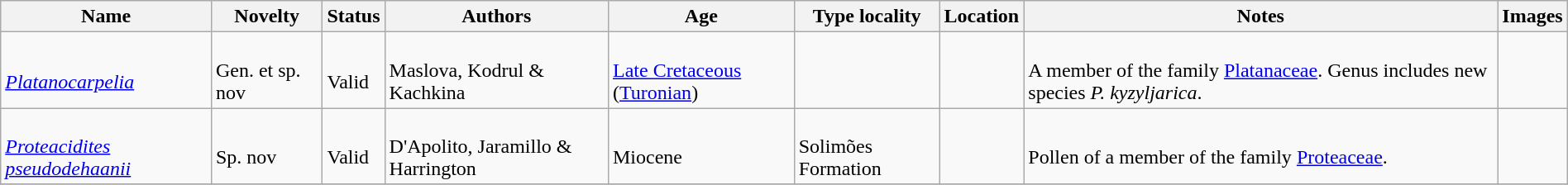<table class="wikitable sortable" align="center" width="100%">
<tr>
<th>Name</th>
<th>Novelty</th>
<th>Status</th>
<th>Authors</th>
<th>Age</th>
<th>Type locality</th>
<th>Location</th>
<th>Notes</th>
<th>Images</th>
</tr>
<tr>
<td><br><em><a href='#'>Platanocarpelia</a></em></td>
<td><br>Gen. et sp. nov</td>
<td><br>Valid</td>
<td><br>Maslova, Kodrul & Kachkina</td>
<td><br><a href='#'>Late Cretaceous</a> (<a href='#'>Turonian</a>)</td>
<td></td>
<td><br></td>
<td><br>A member of the family <a href='#'>Platanaceae</a>. Genus includes new species <em>P. kyzyljarica</em>.</td>
<td></td>
</tr>
<tr>
<td><br><em><a href='#'>Proteacidites pseudodehaanii</a></em></td>
<td><br>Sp. nov</td>
<td><br>Valid</td>
<td><br>D'Apolito, Jaramillo & Harrington</td>
<td><br>Miocene</td>
<td><br>Solimões Formation</td>
<td><br></td>
<td><br>Pollen of a member of the family <a href='#'>Proteaceae</a>.</td>
<td></td>
</tr>
<tr>
</tr>
</table>
